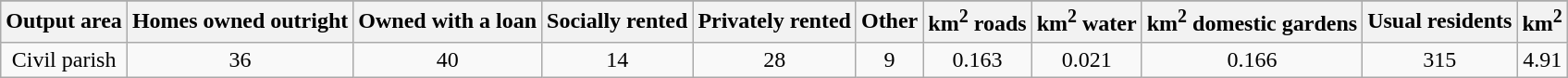<table class="wikitable">
<tr>
</tr>
<tr>
<th>Output area</th>
<th>Homes owned outright</th>
<th>Owned with a loan</th>
<th>Socially rented</th>
<th>Privately rented</th>
<th>Other</th>
<th>km<sup>2</sup> roads</th>
<th>km<sup>2</sup> water</th>
<th>km<sup>2</sup>  domestic gardens</th>
<th>Usual residents</th>
<th>km<sup>2</sup></th>
</tr>
<tr align=center>
<td>Civil parish</td>
<td>36</td>
<td>40</td>
<td>14</td>
<td>28</td>
<td>9</td>
<td>0.163</td>
<td>0.021</td>
<td>0.166</td>
<td>315</td>
<td>4.91</td>
</tr>
</table>
